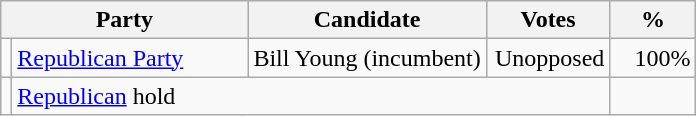<table class=wikitable>
<tr>
<th colspan=2 align=center valign=top>Party</th>
<th>Candidate</th>
<th valign=top width=75px>Votes</th>
<th valign=top width=50px>%</th>
</tr>
<tr>
<td></td>
<td width=150px><a href='#'>Republican Party</a></td>
<td>Bill Young (incumbent)</td>
<td align=right width=75px>Unopposed</td>
<td align=right width=50px>100%</td>
</tr>
<tr>
<td></td>
<td colspan=3><a href='#'>Republican</a> hold</td>
</tr>
</table>
